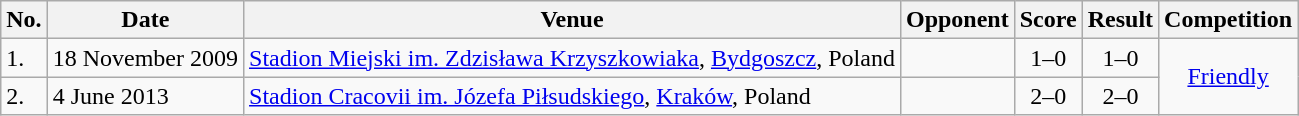<table class="wikitable">
<tr>
<th>No.</th>
<th>Date</th>
<th>Venue</th>
<th>Opponent</th>
<th>Score</th>
<th>Result</th>
<th>Competition</th>
</tr>
<tr>
<td>1.</td>
<td>18 November 2009</td>
<td><a href='#'>Stadion Miejski im. Zdzisława Krzyszkowiaka</a>, <a href='#'>Bydgoszcz</a>, Poland</td>
<td></td>
<td align=center>1–0</td>
<td align=center>1–0</td>
<td rowspan=2 align=center><a href='#'>Friendly</a></td>
</tr>
<tr>
<td>2.</td>
<td>4 June 2013</td>
<td><a href='#'>Stadion Cracovii im. Józefa Piłsudskiego</a>, <a href='#'>Kraków</a>, Poland</td>
<td></td>
<td align=center>2–0</td>
<td align=center>2–0</td>
</tr>
</table>
